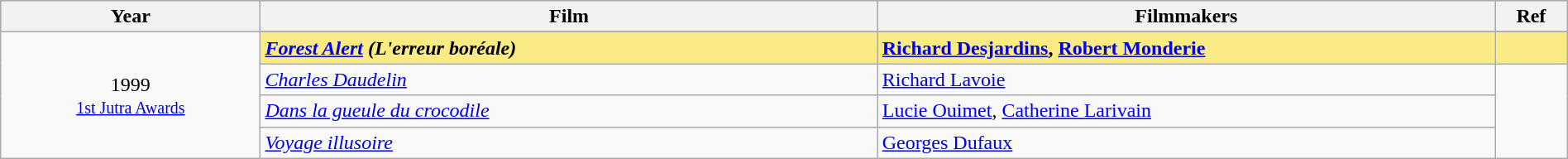<table class="wikitable" style="width:100%;">
<tr style="background:#bebebe;">
<th style="width:8%;">Year</th>
<th style="width:19%;">Film</th>
<th style="width:19%;">Filmmakers</th>
<th style="width:2%;">Ref</th>
</tr>
<tr>
<td rowspan="5" align="center">1999 <br> <small><a href='#'>1st Jutra Awards</a></small></td>
</tr>
<tr style="background:#FAEB86">
<td><strong><em><a href='#'>Forest Alert</a> (L'erreur boréale)</em></strong></td>
<td><strong><a href='#'>Richard Desjardins</a>, <a href='#'>Robert Monderie</a></strong></td>
<td></td>
</tr>
<tr>
<td><em><a href='#'>Charles Daudelin</a></em></td>
<td><a href='#'>Richard Lavoie</a></td>
<td rowspan=3></td>
</tr>
<tr>
<td><em><a href='#'>Dans la gueule du crocodile</a></em></td>
<td><a href='#'>Lucie Ouimet</a>, <a href='#'>Catherine Larivain</a></td>
</tr>
<tr>
<td><em><a href='#'>Voyage illusoire</a></em></td>
<td><a href='#'>Georges Dufaux</a></td>
</tr>
</table>
